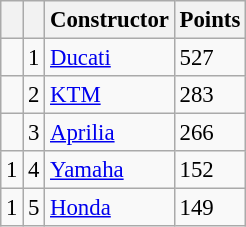<table class="wikitable" style="font-size: 95%;">
<tr>
<th></th>
<th></th>
<th>Constructor</th>
<th>Points</th>
</tr>
<tr>
<td></td>
<td align=center>1</td>
<td> <a href='#'>Ducati</a></td>
<td align=left>527</td>
</tr>
<tr>
<td></td>
<td align=center>2</td>
<td> <a href='#'>KTM</a></td>
<td align=left>283</td>
</tr>
<tr>
<td></td>
<td align=center>3</td>
<td> <a href='#'>Aprilia</a></td>
<td align=left>266</td>
</tr>
<tr>
<td> 1</td>
<td align=center>4</td>
<td> <a href='#'>Yamaha</a></td>
<td align=left>152</td>
</tr>
<tr>
<td> 1</td>
<td align=center>5</td>
<td> <a href='#'>Honda</a></td>
<td align=left>149</td>
</tr>
</table>
